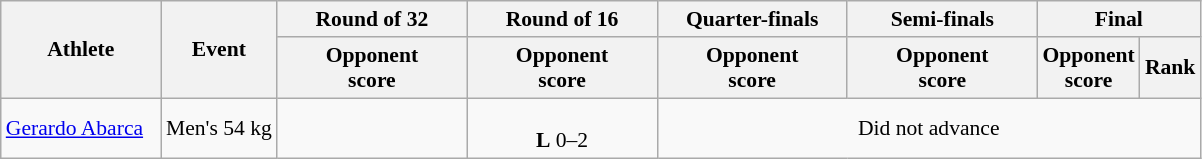<table class="wikitable" style="font-size:90%; text-align:center">
<tr>
<th rowspan="2" width="100">Athlete</th>
<th rowspan="2">Event</th>
<th width="120">Round of 32</th>
<th width="120">Round of 16</th>
<th width="120">Quarter-finals</th>
<th width="120">Semi-finals</th>
<th colspan="2" width="100">Final</th>
</tr>
<tr>
<th>Opponent<br>score</th>
<th>Opponent<br>score</th>
<th>Opponent<br>score</th>
<th>Opponent<br>score</th>
<th>Opponent<br>score</th>
<th>Rank</th>
</tr>
<tr>
<td align="left"><a href='#'>Gerardo Abarca</a></td>
<td align="left">Men's 54 kg</td>
<td></td>
<td><br><strong>L</strong> 0–2</td>
<td colspan="5">Did not advance</td>
</tr>
</table>
